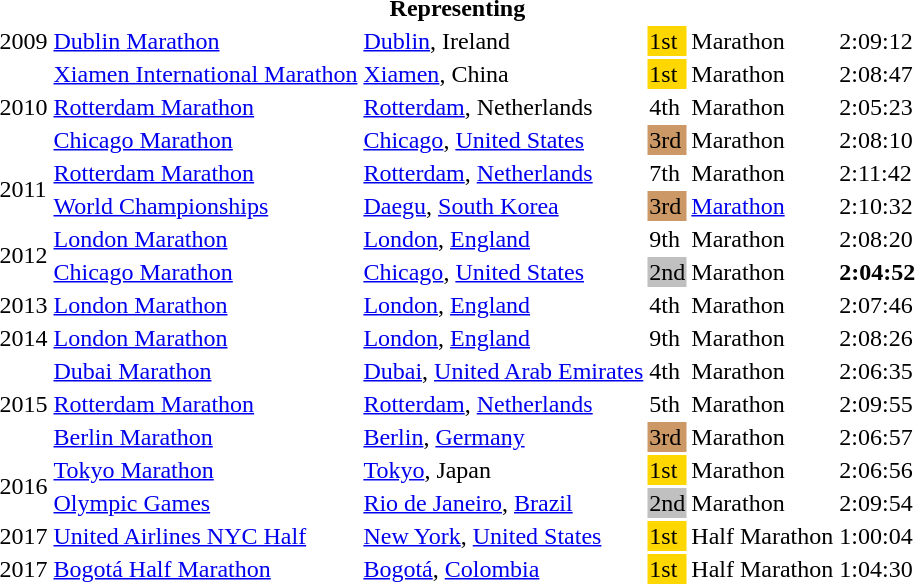<table>
<tr>
<th colspan="6">Representing </th>
</tr>
<tr>
<td>2009</td>
<td><a href='#'>Dublin Marathon</a></td>
<td><a href='#'>Dublin</a>, Ireland</td>
<td bgcolor=gold>1st</td>
<td>Marathon</td>
<td>2:09:12</td>
</tr>
<tr>
<td rowspan=3>2010</td>
<td><a href='#'>Xiamen International Marathon</a></td>
<td><a href='#'>Xiamen</a>, China</td>
<td bgcolor=gold>1st</td>
<td>Marathon</td>
<td>2:08:47</td>
</tr>
<tr>
<td><a href='#'>Rotterdam Marathon</a></td>
<td><a href='#'>Rotterdam</a>, Netherlands</td>
<td>4th</td>
<td>Marathon</td>
<td>2:05:23</td>
</tr>
<tr>
<td><a href='#'>Chicago Marathon</a></td>
<td><a href='#'>Chicago</a>, <a href='#'>United States</a></td>
<td bgcolor=cc9966>3rd</td>
<td>Marathon</td>
<td>2:08:10</td>
</tr>
<tr>
<td rowspan=2>2011</td>
<td><a href='#'>Rotterdam Marathon</a></td>
<td><a href='#'>Rotterdam</a>, <a href='#'>Netherlands</a></td>
<td>7th</td>
<td>Marathon</td>
<td>2:11:42</td>
</tr>
<tr>
<td><a href='#'>World Championships</a></td>
<td><a href='#'>Daegu</a>, <a href='#'>South Korea</a></td>
<td bgcolor=cc9966>3rd</td>
<td><a href='#'>Marathon</a></td>
<td>2:10:32</td>
</tr>
<tr>
<td rowspan=2>2012</td>
<td><a href='#'>London Marathon</a></td>
<td><a href='#'>London</a>, <a href='#'>England</a></td>
<td>9th</td>
<td>Marathon</td>
<td>2:08:20</td>
</tr>
<tr>
<td><a href='#'>Chicago Marathon</a></td>
<td><a href='#'>Chicago</a>, <a href='#'>United States</a></td>
<td bgcolor=silver>2nd</td>
<td>Marathon</td>
<td><strong>2:04:52</strong></td>
</tr>
<tr>
<td>2013</td>
<td><a href='#'>London Marathon</a></td>
<td><a href='#'>London</a>, <a href='#'>England</a></td>
<td>4th</td>
<td>Marathon</td>
<td>2:07:46</td>
</tr>
<tr>
<td>2014</td>
<td><a href='#'>London Marathon</a></td>
<td><a href='#'>London</a>, <a href='#'>England</a></td>
<td>9th</td>
<td>Marathon</td>
<td>2:08:26</td>
</tr>
<tr>
<td rowspan=3>2015</td>
<td><a href='#'>Dubai Marathon</a></td>
<td><a href='#'>Dubai</a>, <a href='#'>United Arab Emirates</a></td>
<td>4th</td>
<td>Marathon</td>
<td>2:06:35</td>
</tr>
<tr>
<td><a href='#'>Rotterdam Marathon</a></td>
<td><a href='#'>Rotterdam</a>, <a href='#'>Netherlands</a></td>
<td>5th</td>
<td>Marathon</td>
<td>2:09:55</td>
</tr>
<tr>
<td><a href='#'>Berlin Marathon</a></td>
<td><a href='#'>Berlin</a>, <a href='#'>Germany</a></td>
<td bgcolor=cc9966>3rd</td>
<td>Marathon</td>
<td>2:06:57</td>
</tr>
<tr>
<td rowspan=2>2016</td>
<td><a href='#'>Tokyo Marathon</a></td>
<td><a href='#'>Tokyo</a>, Japan</td>
<td bgcolor=gold>1st</td>
<td>Marathon</td>
<td>2:06:56</td>
</tr>
<tr>
<td><a href='#'>Olympic Games</a></td>
<td><a href='#'>Rio de Janeiro</a>, <a href='#'>Brazil</a></td>
<td bgcolor=silver>2nd</td>
<td>Marathon</td>
<td>2:09:54</td>
</tr>
<tr>
<td>2017</td>
<td><a href='#'>United Airlines NYC Half</a></td>
<td><a href='#'>New York</a>, <a href='#'>United States</a></td>
<td bgcolor=gold>1st</td>
<td>Half Marathon</td>
<td>1:00:04</td>
</tr>
<tr>
<td>2017</td>
<td><a href='#'>Bogotá Half Marathon</a></td>
<td><a href='#'>Bogotá</a>, <a href='#'>Colombia</a></td>
<td bgcolor=Gold>1st</td>
<td>Half Marathon</td>
<td>1:04:30</td>
</tr>
</table>
